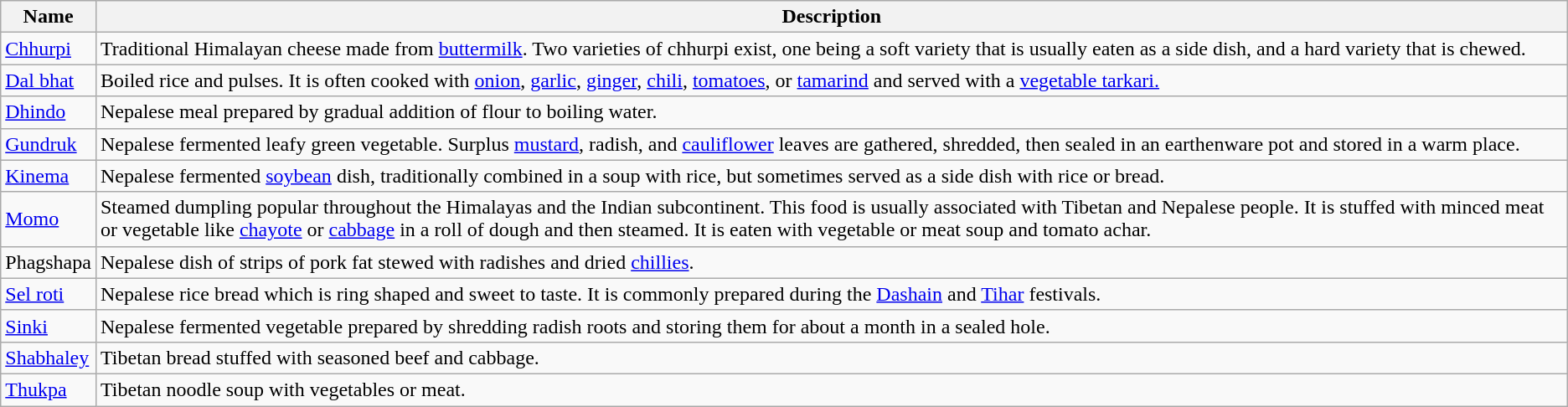<table class="wikitable">
<tr>
<th>Name</th>
<th>Description</th>
</tr>
<tr>
<td><a href='#'>Chhurpi</a></td>
<td>Traditional Himalayan cheese made from <a href='#'>buttermilk</a>. Two varieties of chhurpi exist, one being a soft variety that is usually eaten as a side dish, and a hard variety that is chewed.</td>
</tr>
<tr>
<td><a href='#'>Dal bhat</a></td>
<td>Boiled rice and pulses. It is often cooked with <a href='#'>onion</a>, <a href='#'>garlic</a>, <a href='#'>ginger</a>, <a href='#'>chili</a>, <a href='#'>tomatoes</a>, or <a href='#'>tamarind</a> and served with a <a href='#'>vegetable tarkari.</a></td>
</tr>
<tr>
<td><a href='#'>Dhindo</a></td>
<td>Nepalese meal prepared by gradual addition of flour to boiling water.</td>
</tr>
<tr>
<td><a href='#'>Gundruk</a></td>
<td>Nepalese fermented leafy green vegetable. Surplus <a href='#'>mustard</a>, radish, and <a href='#'>cauliflower</a> leaves are gathered, shredded, then sealed in an earthenware pot and stored in a warm place.</td>
</tr>
<tr>
<td><a href='#'>Kinema</a></td>
<td>Nepalese fermented <a href='#'>soybean</a> dish, traditionally combined in a soup with rice, but sometimes served as a side dish with rice or bread.</td>
</tr>
<tr>
<td><a href='#'>Momo</a></td>
<td>Steamed dumpling popular throughout the Himalayas and the Indian subcontinent. This food is usually associated with Tibetan and Nepalese people. It is stuffed with minced meat or vegetable like <a href='#'>chayote</a> or <a href='#'>cabbage</a> in a roll of dough and then steamed. It is eaten with vegetable or meat soup and tomato achar.</td>
</tr>
<tr>
<td>Phagshapa</td>
<td>Nepalese dish of strips of pork fat stewed with radishes and dried <a href='#'>chillies</a>.</td>
</tr>
<tr>
<td><a href='#'>Sel roti</a></td>
<td>Nepalese rice bread which is ring shaped and sweet to taste. It is commonly prepared during the <a href='#'>Dashain</a> and <a href='#'>Tihar</a> festivals.</td>
</tr>
<tr>
<td><a href='#'>Sinki</a></td>
<td>Nepalese fermented vegetable prepared by shredding radish roots and storing them for about a month in a sealed hole.</td>
</tr>
<tr>
<td><a href='#'>Shabhaley</a></td>
<td>Tibetan bread stuffed with seasoned beef and cabbage.</td>
</tr>
<tr>
<td><a href='#'>Thukpa</a></td>
<td>Tibetan noodle soup with vegetables or meat.</td>
</tr>
</table>
